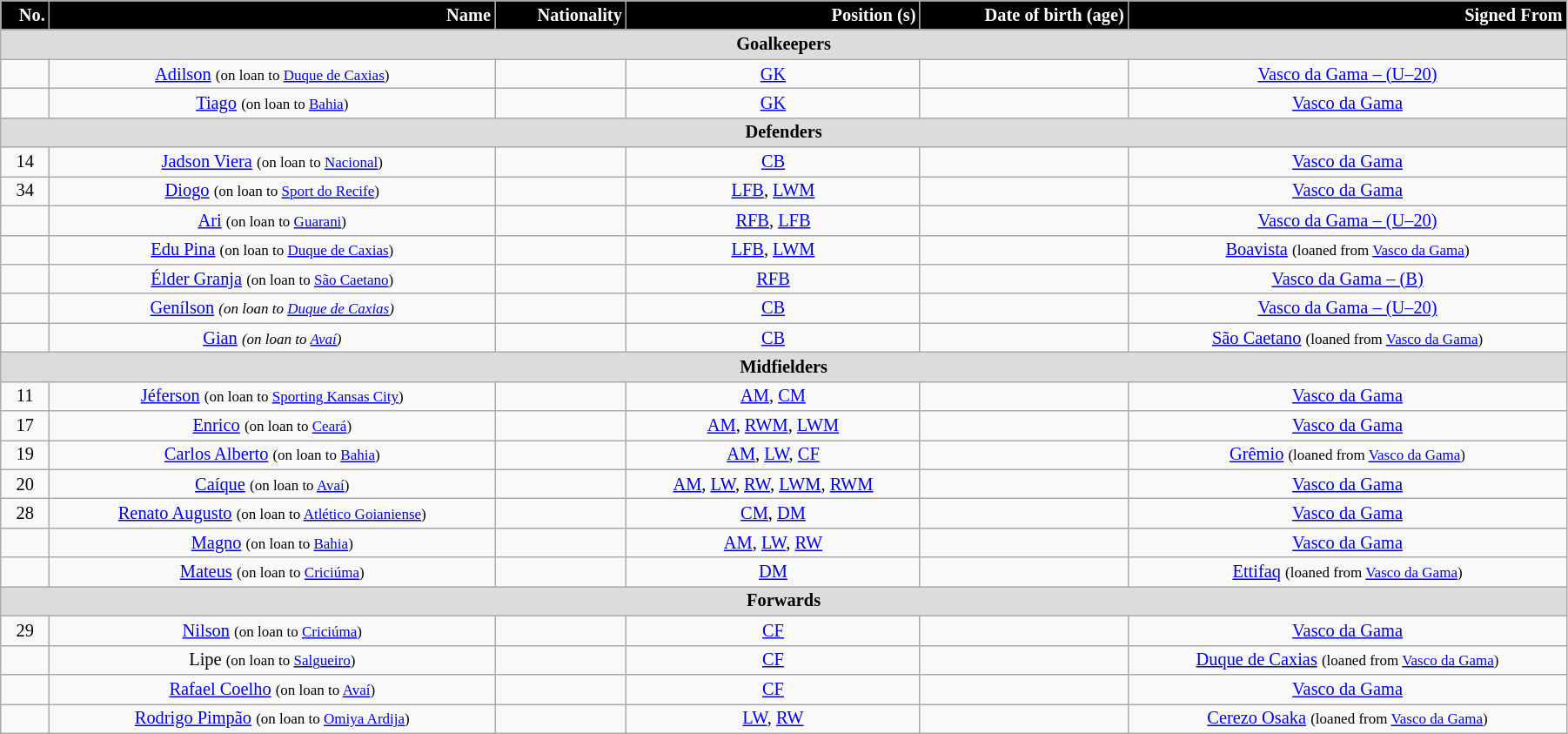<table class="wikitable"  style="text-align:center; font-size:85%; width:95%;">
<tr>
<th style="background:black; color:white; text-align:right;">No.</th>
<th style="background:black; color:white; text-align:right;">Name</th>
<th style="background:black; color:white; text-align:right;">Nationality</th>
<th style="background:black; color:white; text-align:right;">Position (s)</th>
<th style="background:black; color:white; text-align:right;">Date of birth (age)</th>
<th style="background:black; color:white; text-align:right;">Signed From</th>
</tr>
<tr>
<th colspan="6"  style="background:#dcdcdc; text-align:center;">Goalkeepers</th>
</tr>
<tr>
<td></td>
<td><a href='#'>Adilson</a> <small>(on loan to <a href='#'>Duque de Caxias</a>)</small></td>
<td></td>
<td><a href='#'>GK</a></td>
<td></td>
<td> <a href='#'>Vasco da Gama – (U–20)</a></td>
</tr>
<tr>
<td></td>
<td><a href='#'>Tiago</a> <small>(on loan to <a href='#'>Bahia</a>)</small></td>
<td></td>
<td><a href='#'>GK</a></td>
<td></td>
<td> <a href='#'>Vasco da Gama</a></td>
</tr>
<tr>
<th colspan="6"  style="background:#dcdcdc; text-align:center;">Defenders</th>
</tr>
<tr>
<td>14</td>
<td><a href='#'>Jadson Viera</a> <small>(on loan to <a href='#'>Nacional</a>)</small></td>
<td></td>
<td><a href='#'>CB</a></td>
<td></td>
<td> <a href='#'>Vasco da Gama</a></td>
</tr>
<tr>
<td>34</td>
<td><a href='#'>Diogo</a> <small>(on loan to <a href='#'>Sport do Recife</a>)</small></td>
<td></td>
<td><a href='#'>LFB</a>, <a href='#'>LWM</a></td>
<td></td>
<td> <a href='#'>Vasco da Gama</a></td>
</tr>
<tr>
<td></td>
<td><a href='#'>Ari</a> <small>(on loan to <a href='#'>Guarani</a>)</small></td>
<td></td>
<td><a href='#'>RFB</a>, <a href='#'>LFB</a></td>
<td></td>
<td> <a href='#'>Vasco da Gama – (U–20)</a></td>
</tr>
<tr>
<td></td>
<td><a href='#'>Edu Pina</a> <small>(on loan to <a href='#'>Duque de Caxias</a>)</small></td>
<td></td>
<td><a href='#'>LFB</a>, <a href='#'>LWM</a></td>
<td></td>
<td> <a href='#'>Boavista</a> <small>(loaned from <a href='#'>Vasco da Gama</a>)</small></td>
</tr>
<tr>
<td></td>
<td><a href='#'>Élder Granja</a> <small>(on loan to <a href='#'>São Caetano</a>)</small></td>
<td></td>
<td><a href='#'>RFB</a></td>
<td></td>
<td> <a href='#'>Vasco da Gama – (B)</a></td>
</tr>
<tr>
<td></td>
<td><a href='#'>Genílson</a> <small><em>(on loan to <a href='#'>Duque de Caxias</a>)</em></small></td>
<td></td>
<td><a href='#'>CB</a></td>
<td></td>
<td> <a href='#'>Vasco da Gama – (U–20)</a></td>
</tr>
<tr>
<td></td>
<td><a href='#'>Gian</a> <small><em>(on loan to <a href='#'>Avaí</a>)</em></small></td>
<td></td>
<td><a href='#'>CB</a></td>
<td></td>
<td> <a href='#'>São Caetano</a> <small>(loaned from <a href='#'>Vasco da Gama</a>)</small></td>
</tr>
<tr>
<th colspan="6"  style="background:#dcdcdc; text-align:center;">Midfielders</th>
</tr>
<tr>
<td>11</td>
<td><a href='#'>Jéferson</a> <small>(on loan to <a href='#'>Sporting Kansas City</a>)</small></td>
<td></td>
<td><a href='#'>AM</a>, <a href='#'>CM</a></td>
<td></td>
<td> <a href='#'>Vasco da Gama</a></td>
</tr>
<tr>
<td>17</td>
<td><a href='#'>Enrico</a> <small>(on loan to <a href='#'>Ceará</a>)</small></td>
<td></td>
<td><a href='#'>AM</a>, <a href='#'>RWM</a>, <a href='#'>LWM</a></td>
<td></td>
<td> <a href='#'>Vasco da Gama</a></td>
</tr>
<tr>
<td>19</td>
<td><a href='#'>Carlos Alberto</a> <small>(on loan to <a href='#'>Bahia</a>)</small></td>
<td></td>
<td><a href='#'>AM</a>, <a href='#'>LW</a>, <a href='#'>CF</a></td>
<td></td>
<td> <a href='#'>Grêmio</a> <small>(loaned from <a href='#'>Vasco da Gama</a>)</small></td>
</tr>
<tr>
<td>20</td>
<td><a href='#'>Caíque</a> <small>(on loan to <a href='#'>Avaí</a>)</small></td>
<td></td>
<td><a href='#'>AM</a>, <a href='#'>LW</a>, <a href='#'>RW</a>, <a href='#'>LWM</a>, <a href='#'>RWM</a></td>
<td></td>
<td> <a href='#'>Vasco da Gama</a></td>
</tr>
<tr>
<td>28</td>
<td><a href='#'>Renato Augusto</a> <small>(on loan to <a href='#'>Atlético Goianiense</a>)</small></td>
<td></td>
<td><a href='#'>CM</a>, <a href='#'>DM</a></td>
<td></td>
<td> <a href='#'>Vasco da Gama</a></td>
</tr>
<tr>
<td></td>
<td><a href='#'>Magno</a> <small>(on loan to <a href='#'>Bahia</a>)</small></td>
<td></td>
<td><a href='#'>AM</a>, <a href='#'>LW</a>, <a href='#'>RW</a></td>
<td></td>
<td> <a href='#'>Vasco da Gama</a></td>
</tr>
<tr>
<td></td>
<td><a href='#'>Mateus</a> <small>(on loan to <a href='#'>Criciúma</a>)</small></td>
<td></td>
<td><a href='#'>DM</a></td>
<td></td>
<td> <a href='#'>Ettifaq</a> <small>(loaned from <a href='#'>Vasco da Gama</a>)</small></td>
</tr>
<tr>
<th colspan="6"  style="background:#dcdcdc; text-align:center;">Forwards</th>
</tr>
<tr>
<td>29</td>
<td><a href='#'>Nilson</a> <small>(on loan to <a href='#'>Criciúma</a>)</small></td>
<td></td>
<td><a href='#'>CF</a></td>
<td></td>
<td> <a href='#'>Vasco da Gama</a></td>
</tr>
<tr>
<td></td>
<td>Lipe <small>(on loan to <a href='#'>Salgueiro</a>)</small></td>
<td></td>
<td><a href='#'>CF</a></td>
<td></td>
<td> <a href='#'>Duque de Caxias</a> <small>(loaned from <a href='#'>Vasco da Gama</a>)</small></td>
</tr>
<tr>
<td></td>
<td><a href='#'>Rafael Coelho</a> <small>(on loan to <a href='#'>Avaí</a>)</small></td>
<td></td>
<td><a href='#'>CF</a></td>
<td></td>
<td> <a href='#'>Vasco da Gama</a></td>
</tr>
<tr>
<td></td>
<td><a href='#'>Rodrigo Pimpão</a> <small>(on loan to <a href='#'>Omiya Ardija</a>)</small></td>
<td></td>
<td><a href='#'>LW</a>, <a href='#'>RW</a></td>
<td></td>
<td> <a href='#'>Cerezo Osaka</a> <small>(loaned from <a href='#'>Vasco da Gama</a>)</small></td>
</tr>
</table>
